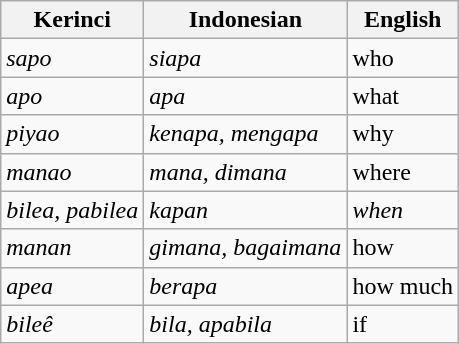<table class="wikitable">
<tr>
<th>Kerinci</th>
<th>Indonesian</th>
<th>English</th>
</tr>
<tr>
<td><em>sapo</em></td>
<td><em>siapa</em></td>
<td>who</td>
</tr>
<tr>
<td><em>apo</em></td>
<td><em>apa</em></td>
<td>what</td>
</tr>
<tr>
<td><em>piyao</em></td>
<td><em>kenapa, mengapa</em></td>
<td>why</td>
</tr>
<tr>
<td><em>manao</em></td>
<td><em>mana, dimana</em></td>
<td>where</td>
</tr>
<tr>
<td><em>bilea, pabilea</em></td>
<td><em>kapan</em></td>
<td><em>when</em></td>
</tr>
<tr>
<td><em>manan</em></td>
<td><em>gimana, bagaimana</em></td>
<td>how</td>
</tr>
<tr>
<td><em>apea</em></td>
<td><em>berapa</em></td>
<td>how much</td>
</tr>
<tr>
<td><em>bileê</em></td>
<td><em>bila, apabila</em></td>
<td>if</td>
</tr>
</table>
